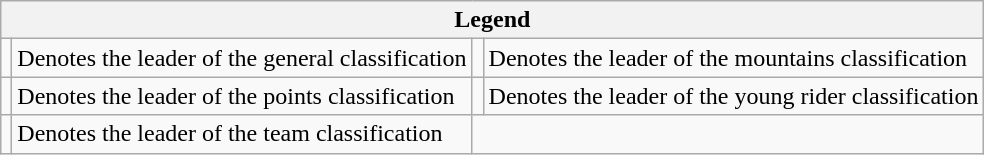<table class="wikitable noresize">
<tr>
<th colspan="4">Legend</th>
</tr>
<tr>
<td></td>
<td>Denotes the leader of the general classification</td>
<td></td>
<td>Denotes the leader of the mountains classification</td>
</tr>
<tr>
<td></td>
<td>Denotes the leader of the points classification</td>
<td></td>
<td>Denotes the leader of the young rider classification</td>
</tr>
<tr>
<td></td>
<td>Denotes the leader of the team classification</td>
</tr>
</table>
